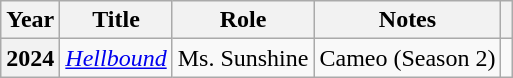<table class="wikitable sortable plainrowheaders">
<tr>
<th scope="col">Year</th>
<th scope="col">Title</th>
<th scope="col">Role</th>
<th scope="col" class="unsortable">Notes</th>
<th scope="col" class="unsortable"></th>
</tr>
<tr>
<th scope="row">2024</th>
<td><em><a href='#'>Hellbound</a></em></td>
<td>Ms. Sunshine</td>
<td>Cameo (Season 2)</td>
<td></td>
</tr>
</table>
